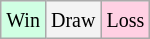<table class="wikitable">
<tr>
<td style="background-color: #d0ffe3;"><small>Win</small></td>
<td style="background-color: #f3f3f3;"><small>Draw</small></td>
<td style="background-color: #ffd0e3;"><small>Loss</small></td>
</tr>
</table>
